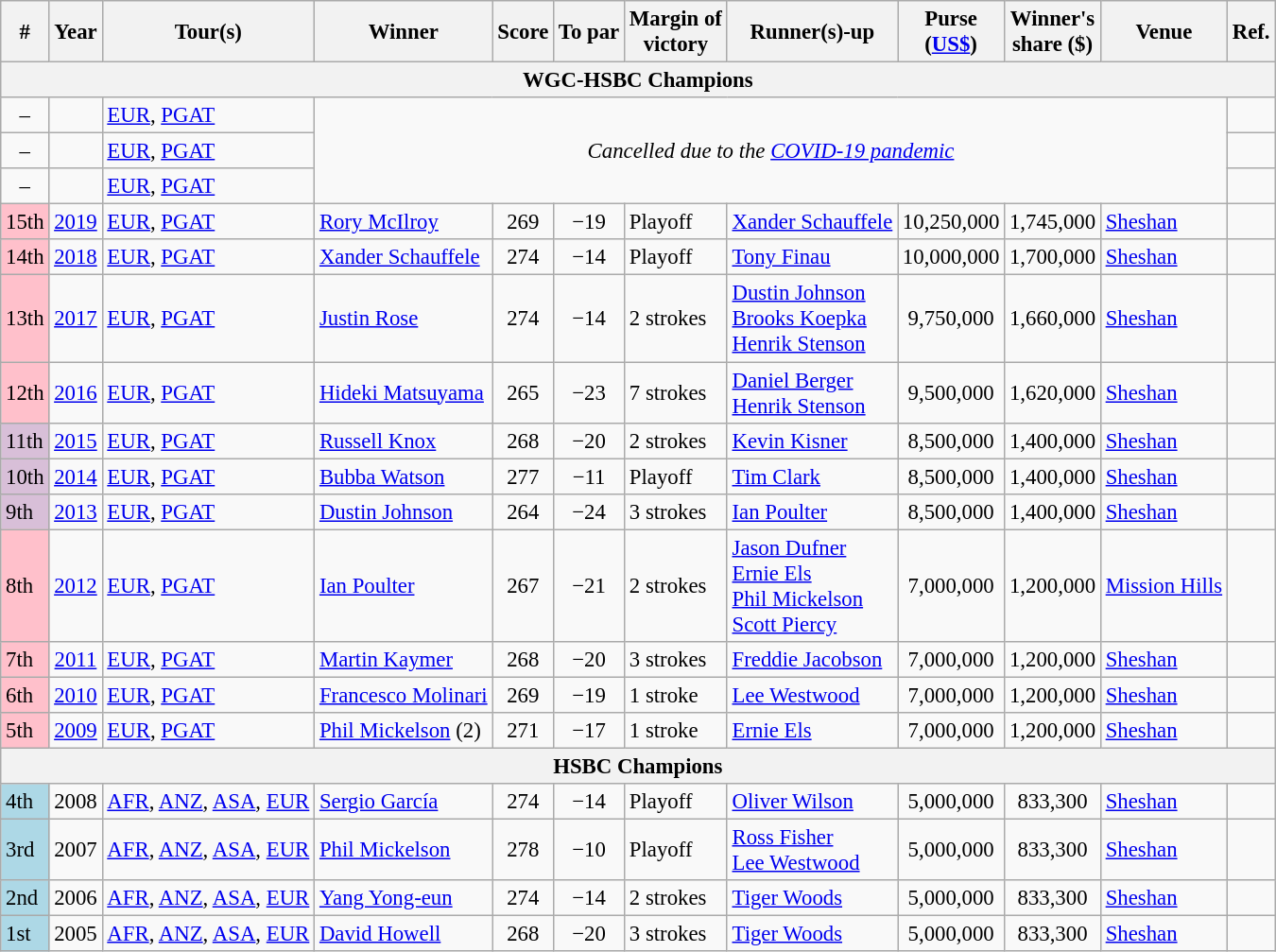<table class="wikitable" style="font-size:95%">
<tr>
<th>#</th>
<th>Year</th>
<th>Tour(s)</th>
<th>Winner</th>
<th>Score</th>
<th>To par</th>
<th>Margin of<br>victory</th>
<th>Runner(s)-up</th>
<th>Purse<br>(<a href='#'>US$</a>)</th>
<th>Winner's<br>share ($)</th>
<th>Venue</th>
<th>Ref.</th>
</tr>
<tr>
<th colspan="13">WGC-HSBC Champions</th>
</tr>
<tr>
<td align=center>–</td>
<td align=center></td>
<td><a href='#'>EUR</a>, <a href='#'>PGAT</a></td>
<td rowspan=3 colspan=8 align=center><em>Cancelled due to the <a href='#'>COVID-19 pandemic</a></em></td>
<td></td>
</tr>
<tr>
<td align=center>–</td>
<td align=center></td>
<td><a href='#'>EUR</a>, <a href='#'>PGAT</a></td>
<td></td>
</tr>
<tr>
<td align=center>–</td>
<td align=center></td>
<td><a href='#'>EUR</a>, <a href='#'>PGAT</a></td>
<td></td>
</tr>
<tr>
<td style="background:pink">15th</td>
<td align=center><a href='#'>2019</a></td>
<td><a href='#'>EUR</a>, <a href='#'>PGAT</a></td>
<td> <a href='#'>Rory McIlroy</a></td>
<td align="center">269</td>
<td align=center>−19</td>
<td>Playoff</td>
<td> <a href='#'>Xander Schauffele</a></td>
<td align="center">10,250,000</td>
<td align="center">1,745,000</td>
<td><a href='#'>Sheshan</a></td>
<td></td>
</tr>
<tr>
<td style="background:pink">14th</td>
<td align=center><a href='#'>2018</a></td>
<td><a href='#'>EUR</a>, <a href='#'>PGAT</a></td>
<td> <a href='#'>Xander Schauffele</a></td>
<td align="center">274</td>
<td align=center>−14</td>
<td>Playoff</td>
<td> <a href='#'>Tony Finau</a></td>
<td align="center">10,000,000</td>
<td align="center">1,700,000</td>
<td><a href='#'>Sheshan</a></td>
<td></td>
</tr>
<tr>
<td style="background:pink">13th</td>
<td align=center><a href='#'>2017</a></td>
<td><a href='#'>EUR</a>, <a href='#'>PGAT</a></td>
<td> <a href='#'>Justin Rose</a></td>
<td align="center">274</td>
<td align=center>−14</td>
<td>2 strokes</td>
<td> <a href='#'>Dustin Johnson</a><br> <a href='#'>Brooks Koepka</a><br> <a href='#'>Henrik Stenson</a></td>
<td align="center">9,750,000</td>
<td align="center">1,660,000</td>
<td><a href='#'>Sheshan</a></td>
<td></td>
</tr>
<tr>
<td style="background:pink">12th</td>
<td align=center><a href='#'>2016</a></td>
<td><a href='#'>EUR</a>, <a href='#'>PGAT</a></td>
<td> <a href='#'>Hideki Matsuyama</a></td>
<td align="center">265</td>
<td align=center>−23</td>
<td>7 strokes</td>
<td> <a href='#'>Daniel Berger</a><br> <a href='#'>Henrik Stenson</a></td>
<td align="center">9,500,000</td>
<td align="center">1,620,000</td>
<td><a href='#'>Sheshan</a></td>
<td></td>
</tr>
<tr>
<td style="background:thistle">11th</td>
<td align=center><a href='#'>2015</a></td>
<td><a href='#'>EUR</a>, <a href='#'>PGAT</a></td>
<td> <a href='#'>Russell Knox</a></td>
<td align="center">268</td>
<td align=center>−20</td>
<td>2 strokes</td>
<td> <a href='#'>Kevin Kisner</a></td>
<td align="center">8,500,000</td>
<td align="center">1,400,000</td>
<td><a href='#'>Sheshan</a></td>
<td></td>
</tr>
<tr>
<td style="background:thistle">10th</td>
<td align=center><a href='#'>2014</a></td>
<td><a href='#'>EUR</a>, <a href='#'>PGAT</a></td>
<td> <a href='#'>Bubba Watson</a></td>
<td align="center">277</td>
<td align=center>−11</td>
<td>Playoff</td>
<td> <a href='#'>Tim Clark</a></td>
<td align="center">8,500,000</td>
<td align="center">1,400,000</td>
<td><a href='#'>Sheshan</a></td>
<td></td>
</tr>
<tr>
<td style="background:thistle">9th</td>
<td align=center><a href='#'>2013</a></td>
<td><a href='#'>EUR</a>, <a href='#'>PGAT</a></td>
<td> <a href='#'>Dustin Johnson</a></td>
<td align="center">264</td>
<td align=center>−24</td>
<td>3 strokes</td>
<td> <a href='#'>Ian Poulter</a></td>
<td align="center">8,500,000</td>
<td align="center">1,400,000</td>
<td><a href='#'>Sheshan</a></td>
<td></td>
</tr>
<tr>
<td style="background:pink">8th</td>
<td align=center><a href='#'>2012</a></td>
<td><a href='#'>EUR</a>, <a href='#'>PGAT</a></td>
<td> <a href='#'>Ian Poulter</a></td>
<td align="center">267</td>
<td align=center>−21</td>
<td>2 strokes</td>
<td> <a href='#'>Jason Dufner</a><br> <a href='#'>Ernie Els</a><br> <a href='#'>Phil Mickelson</a><br> <a href='#'>Scott Piercy</a></td>
<td align="center">7,000,000</td>
<td align="center">1,200,000</td>
<td><a href='#'>Mission Hills</a></td>
<td></td>
</tr>
<tr>
<td style="background:pink">7th</td>
<td align=center><a href='#'>2011</a></td>
<td><a href='#'>EUR</a>, <a href='#'>PGAT</a></td>
<td> <a href='#'>Martin Kaymer</a></td>
<td align="center">268</td>
<td align=center>−20</td>
<td>3 strokes</td>
<td> <a href='#'>Freddie Jacobson</a></td>
<td align="center">7,000,000</td>
<td align="center">1,200,000</td>
<td><a href='#'>Sheshan</a></td>
<td></td>
</tr>
<tr>
<td style="background:pink">6th</td>
<td align=center><a href='#'>2010</a></td>
<td><a href='#'>EUR</a>, <a href='#'>PGAT</a></td>
<td> <a href='#'>Francesco Molinari</a></td>
<td align="center">269</td>
<td align=center>−19</td>
<td>1 stroke</td>
<td> <a href='#'>Lee Westwood</a></td>
<td align="center">7,000,000</td>
<td align="center">1,200,000</td>
<td><a href='#'>Sheshan</a></td>
<td></td>
</tr>
<tr>
<td style="background:pink">5th</td>
<td align=center><a href='#'>2009</a></td>
<td><a href='#'>EUR</a>, <a href='#'>PGAT</a></td>
<td> <a href='#'>Phil Mickelson</a> (2)</td>
<td align="center">271</td>
<td align=center>−17</td>
<td>1 stroke</td>
<td> <a href='#'>Ernie Els</a></td>
<td align="center">7,000,000</td>
<td align="center">1,200,000</td>
<td><a href='#'>Sheshan</a></td>
<td></td>
</tr>
<tr>
<th colspan="13">HSBC Champions</th>
</tr>
<tr>
<td style="background:lightblue">4th</td>
<td align=center>2008</td>
<td><a href='#'>AFR</a>, <a href='#'>ANZ</a>, <a href='#'>ASA</a>, <a href='#'>EUR</a></td>
<td> <a href='#'>Sergio García</a></td>
<td align="center">274</td>
<td align=center>−14</td>
<td>Playoff</td>
<td> <a href='#'>Oliver Wilson</a></td>
<td align="center">5,000,000</td>
<td align="center">833,300</td>
<td><a href='#'>Sheshan</a></td>
<td></td>
</tr>
<tr>
<td style="background:lightblue">3rd</td>
<td align=center>2007</td>
<td><a href='#'>AFR</a>, <a href='#'>ANZ</a>, <a href='#'>ASA</a>, <a href='#'>EUR</a></td>
<td> <a href='#'>Phil Mickelson</a></td>
<td align="center">278</td>
<td align=center>−10</td>
<td>Playoff</td>
<td> <a href='#'>Ross Fisher</a><br> <a href='#'>Lee Westwood</a></td>
<td align="center">5,000,000</td>
<td align="center">833,300</td>
<td><a href='#'>Sheshan</a></td>
<td></td>
</tr>
<tr>
<td style="background:lightblue">2nd</td>
<td align=center>2006</td>
<td><a href='#'>AFR</a>, <a href='#'>ANZ</a>, <a href='#'>ASA</a>, <a href='#'>EUR</a></td>
<td> <a href='#'>Yang Yong-eun</a></td>
<td align="center">274</td>
<td align=center>−14</td>
<td>2 strokes</td>
<td> <a href='#'>Tiger Woods</a></td>
<td align="center">5,000,000</td>
<td align="center">833,300</td>
<td><a href='#'>Sheshan</a></td>
<td></td>
</tr>
<tr>
<td style="background:lightblue">1st</td>
<td align=center>2005</td>
<td><a href='#'>AFR</a>, <a href='#'>ANZ</a>, <a href='#'>ASA</a>, <a href='#'>EUR</a></td>
<td> <a href='#'>David Howell</a></td>
<td align="center">268</td>
<td align=center>−20</td>
<td>3 strokes</td>
<td> <a href='#'>Tiger Woods</a></td>
<td align="center">5,000,000</td>
<td align="center">833,300</td>
<td><a href='#'>Sheshan</a></td>
<td></td>
</tr>
</table>
